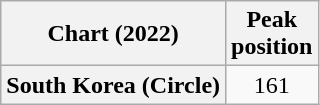<table class="wikitable plainrowheaders" style="text-align:center">
<tr>
<th scope="col">Chart (2022)</th>
<th scope="col">Peak<br>position</th>
</tr>
<tr>
<th scope="row">South Korea (Circle)</th>
<td>161</td>
</tr>
</table>
